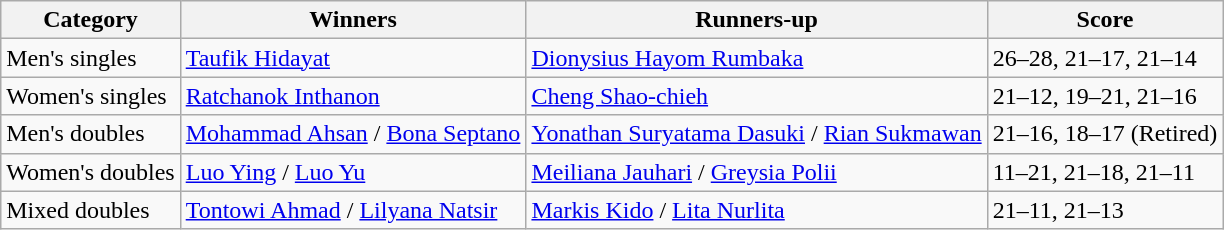<table class=wikitable style="white-space:nowrap;">
<tr>
<th>Category</th>
<th>Winners</th>
<th>Runners-up</th>
<th>Score</th>
</tr>
<tr>
<td>Men's singles</td>
<td> <a href='#'>Taufik Hidayat</a></td>
<td> <a href='#'>Dionysius Hayom Rumbaka</a></td>
<td>26–28, 21–17, 21–14</td>
</tr>
<tr>
<td>Women's singles</td>
<td> <a href='#'>Ratchanok Inthanon</a></td>
<td> <a href='#'>Cheng Shao-chieh</a></td>
<td>21–12, 19–21, 21–16</td>
</tr>
<tr>
<td>Men's doubles</td>
<td> <a href='#'>Mohammad Ahsan</a> / <a href='#'>Bona Septano</a></td>
<td> <a href='#'>Yonathan Suryatama Dasuki</a> / <a href='#'>Rian Sukmawan</a></td>
<td>21–16, 18–17 (Retired)</td>
</tr>
<tr>
<td>Women's doubles</td>
<td> <a href='#'>Luo Ying</a> / <a href='#'>Luo Yu</a></td>
<td> <a href='#'>Meiliana Jauhari</a> / <a href='#'>Greysia Polii</a></td>
<td>11–21, 21–18, 21–11</td>
</tr>
<tr>
<td>Mixed doubles</td>
<td> <a href='#'>Tontowi Ahmad</a> / <a href='#'>Lilyana Natsir</a></td>
<td> <a href='#'>Markis Kido</a> / <a href='#'>Lita Nurlita</a></td>
<td>21–11, 21–13</td>
</tr>
</table>
